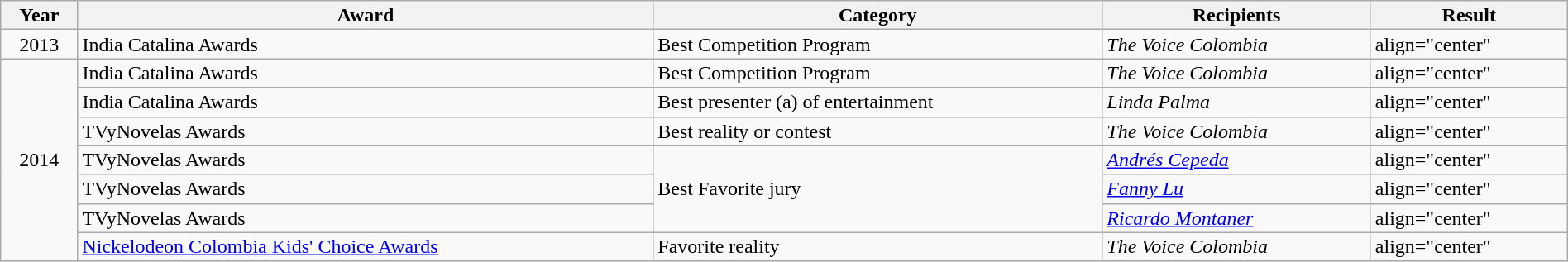<table class="wikitable sortable" style="text-align:left; line-height:16px; width:100%;">
<tr>
<th>Year</th>
<th>Award</th>
<th>Category</th>
<th>Recipients</th>
<th>Result</th>
</tr>
<tr>
<td style="text-align:center;" rowspan="1">2013</td>
<td>India Catalina Awards</td>
<td>Best Competition Program</td>
<td><em>The Voice Colombia</em></td>
<td>align="center" </td>
</tr>
<tr>
<td style="text-align:center;" rowspan="7">2014</td>
<td>India Catalina Awards</td>
<td>Best Competition Program</td>
<td><em>The Voice Colombia</em></td>
<td>align="center" </td>
</tr>
<tr>
<td>India Catalina Awards</td>
<td>Best presenter (a) of entertainment</td>
<td><em>Linda Palma</em></td>
<td>align="center" </td>
</tr>
<tr>
<td>TVyNovelas Awards</td>
<td>Best reality or contest</td>
<td><em>The Voice Colombia</em></td>
<td>align="center" </td>
</tr>
<tr>
<td>TVyNovelas Awards</td>
<td rowspan="3">Best Favorite jury</td>
<td><em><a href='#'>Andrés Cepeda</a></em></td>
<td>align="center" </td>
</tr>
<tr>
<td>TVyNovelas Awards</td>
<td><em><a href='#'>Fanny Lu</a></em></td>
<td>align="center" </td>
</tr>
<tr>
<td>TVyNovelas Awards</td>
<td><em><a href='#'>Ricardo Montaner</a></em></td>
<td>align="center" </td>
</tr>
<tr>
<td><a href='#'>Nickelodeon Colombia Kids' Choice Awards</a></td>
<td>Favorite reality</td>
<td><em>The Voice Colombia</em></td>
<td>align="center" </td>
</tr>
</table>
